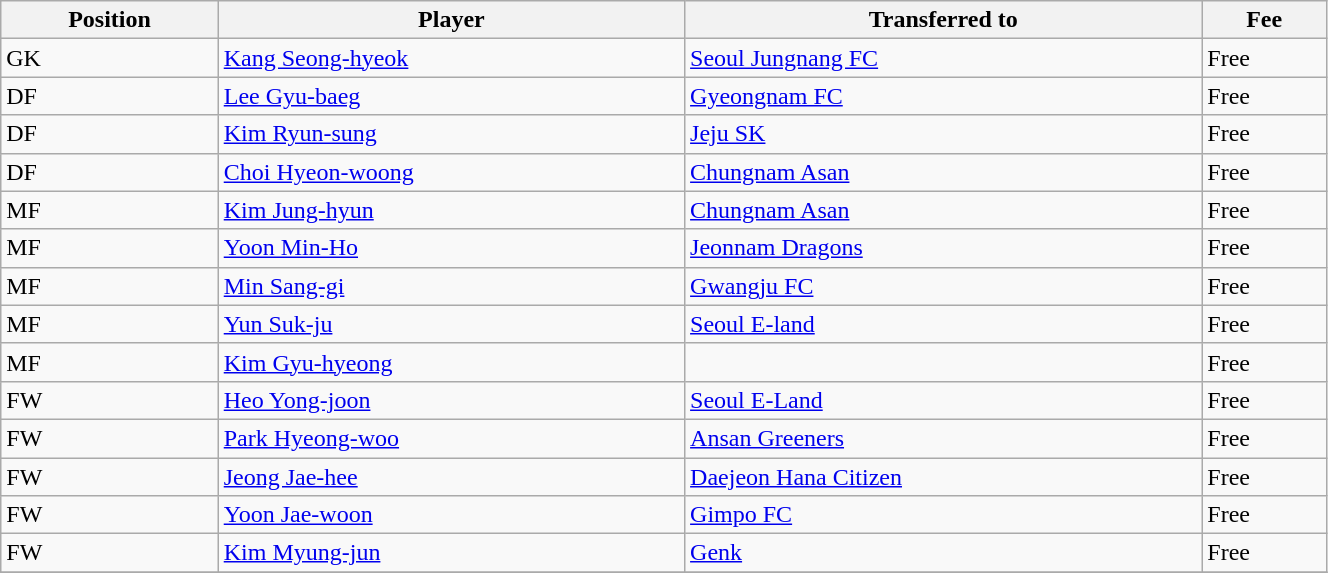<table class="wikitable sortable" style="width:70%; text-align:center; font-size:100%; text-align:left;">
<tr>
<th>Position</th>
<th>Player</th>
<th>Transferred to</th>
<th>Fee</th>
</tr>
<tr>
<td>GK</td>
<td> <a href='#'>Kang Seong-hyeok</a></td>
<td> <a href='#'>Seoul Jungnang FC</a></td>
<td>Free</td>
</tr>
<tr>
<td>DF</td>
<td> <a href='#'>Lee Gyu-baeg</a></td>
<td> <a href='#'>Gyeongnam FC</a></td>
<td>Free</td>
</tr>
<tr>
<td>DF</td>
<td> <a href='#'>Kim Ryun-sung</a></td>
<td> <a href='#'>Jeju SK</a></td>
<td>Free</td>
</tr>
<tr>
<td>DF</td>
<td> <a href='#'>Choi Hyeon-woong</a></td>
<td> <a href='#'>Chungnam Asan</a></td>
<td>Free</td>
</tr>
<tr>
<td>MF</td>
<td> <a href='#'>Kim Jung-hyun</a></td>
<td> <a href='#'>Chungnam Asan</a></td>
<td>Free</td>
</tr>
<tr>
<td>MF</td>
<td> <a href='#'>Yoon Min-Ho</a></td>
<td> <a href='#'>Jeonnam Dragons</a></td>
<td>Free</td>
</tr>
<tr>
<td>MF</td>
<td> <a href='#'>Min Sang-gi</a></td>
<td> <a href='#'>Gwangju FC</a></td>
<td>Free</td>
</tr>
<tr>
<td>MF</td>
<td> <a href='#'>Yun Suk-ju</a></td>
<td> <a href='#'>Seoul E-land</a></td>
<td>Free</td>
</tr>
<tr>
<td>MF</td>
<td> <a href='#'>Kim Gyu-hyeong</a></td>
<td></td>
<td>Free</td>
</tr>
<tr>
<td>FW</td>
<td> <a href='#'>Heo Yong-joon</a></td>
<td> <a href='#'>Seoul E-Land</a></td>
<td>Free</td>
</tr>
<tr>
<td>FW</td>
<td> <a href='#'>Park Hyeong-woo</a></td>
<td> <a href='#'>Ansan Greeners</a></td>
<td>Free</td>
</tr>
<tr>
<td>FW</td>
<td> <a href='#'>Jeong Jae-hee</a></td>
<td> <a href='#'>Daejeon Hana Citizen</a></td>
<td>Free </td>
</tr>
<tr>
<td>FW</td>
<td> <a href='#'>Yoon Jae-woon</a></td>
<td> <a href='#'>Gimpo FC</a></td>
<td>Free</td>
</tr>
<tr>
<td>FW</td>
<td> <a href='#'>Kim Myung-jun</a></td>
<td> <a href='#'>Genk</a></td>
<td>Free </td>
</tr>
<tr>
</tr>
</table>
